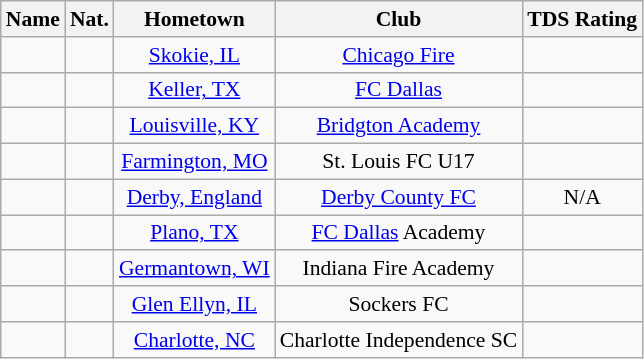<table class="wikitable" style="font-size:90%; text-align: center;" border="1">
<tr>
<th>Name</th>
<th>Nat.</th>
<th>Hometown</th>
<th>Club</th>
<th>TDS Rating</th>
</tr>
<tr>
<td></td>
<td></td>
<td><a href='#'>Skokie, IL</a></td>
<td><a href='#'>Chicago Fire</a></td>
<td></td>
</tr>
<tr>
<td></td>
<td></td>
<td><a href='#'>Keller, TX</a></td>
<td><a href='#'>FC Dallas</a></td>
<td></td>
</tr>
<tr>
<td></td>
<td></td>
<td><a href='#'>Louisville, KY</a></td>
<td><a href='#'>Bridgton Academy</a></td>
<td></td>
</tr>
<tr>
<td></td>
<td></td>
<td><a href='#'>Farmington, MO</a></td>
<td>St. Louis FC U17</td>
<td></td>
</tr>
<tr>
<td></td>
<td></td>
<td><a href='#'>Derby, England</a></td>
<td><a href='#'>Derby County FC</a></td>
<td>N/A</td>
</tr>
<tr>
<td></td>
<td></td>
<td><a href='#'>Plano, TX</a></td>
<td><a href='#'>FC Dallas</a> Academy</td>
<td></td>
</tr>
<tr>
<td></td>
<td></td>
<td><a href='#'>Germantown, WI</a></td>
<td>Indiana Fire Academy</td>
<td></td>
</tr>
<tr>
<td></td>
<td></td>
<td><a href='#'>Glen Ellyn, IL</a></td>
<td>Sockers FC</td>
<td></td>
</tr>
<tr>
<td></td>
<td></td>
<td><a href='#'>Charlotte, NC</a></td>
<td>Charlotte Independence SC</td>
<td></td>
</tr>
</table>
